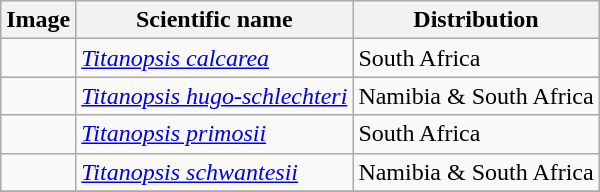<table class="wikitable">
<tr>
<th>Image</th>
<th>Scientific name</th>
<th>Distribution</th>
</tr>
<tr>
<td></td>
<td><em><a href='#'>Titanopsis calcarea</a></em> </td>
<td>South Africa</td>
</tr>
<tr>
<td></td>
<td><em><a href='#'>Titanopsis hugo-schlechteri</a></em> </td>
<td>Namibia & South Africa</td>
</tr>
<tr>
<td></td>
<td><em><a href='#'>Titanopsis primosii</a></em>  </td>
<td>South Africa</td>
</tr>
<tr>
<td></td>
<td><em><a href='#'>Titanopsis schwantesii</a></em> </td>
<td>Namibia & South Africa</td>
</tr>
<tr>
</tr>
</table>
